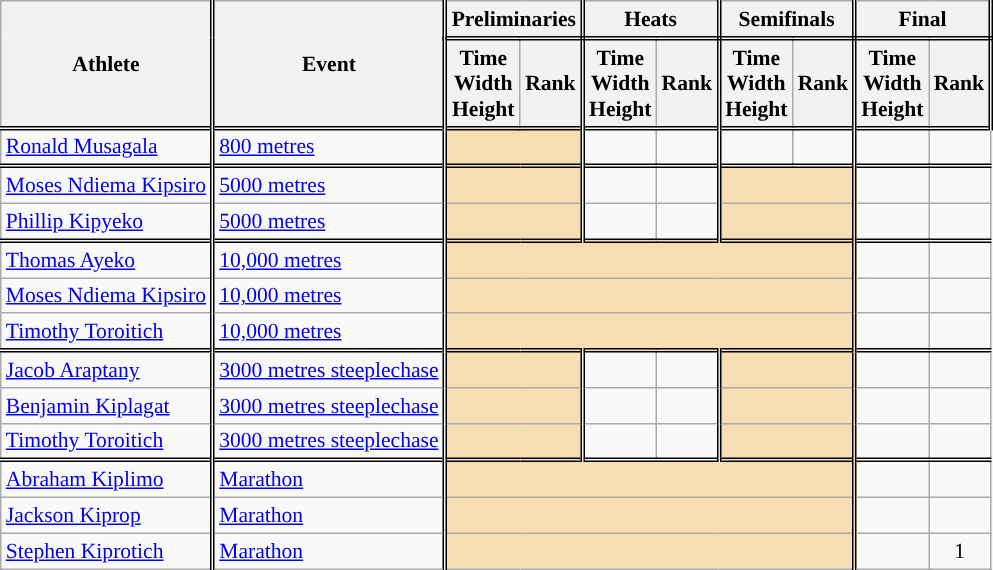<table class=wikitable style="font-size:90%;">
<tr>
<th rowspan="2" style="border-right:double">Athlete</th>
<th rowspan="2" style="border-right:double">Event</th>
<th colspan="2" style="border-right:double; border-bottom:double;">Preliminaries</th>
<th colspan="2" style="border-right:double; border-bottom:double;">Heats</th>
<th colspan="2" style="border-right:double; border-bottom:double;">Semifinals</th>
<th colspan="2" style="border-right:double; border-bottom:double;">Final</th>
</tr>
<tr>
<th>Time<br>Width<br>Height</th>
<th style="border-right:double">Rank</th>
<th>Time<br>Width<br>Height</th>
<th style="border-right:double">Rank</th>
<th>Time<br>Width<br>Height</th>
<th style="border-right:double">Rank</th>
<th>Time<br>Width<br>Height</th>
<th style="border-right:double">Rank</th>
</tr>
<tr style="border-top: double;">
<td style="border-right:double"><a href='#'>Ronald Musagala</a></td>
<td style="border-right:double"><a href='#'>800 metres</a></td>
<td style="border-right:double" colspan= 2 bgcolor="wheat"></td>
<td align=center></td>
<td align=center style="border-right:double"></td>
<td align=center></td>
<td align=center style="border-right:double"></td>
<td align=center></td>
<td align=center></td>
</tr>
<tr style="border-top: double;">
<td style="border-right:double"><a href='#'>Moses Ndiema Kipsiro</a></td>
<td style="border-right:double"><a href='#'>5000 metres</a></td>
<td style="border-right:double" colspan= 2 bgcolor="wheat"></td>
<td align=center></td>
<td align=center style="border-right:double"></td>
<td style="border-right:double" colspan= 2 bgcolor="wheat"></td>
<td align=center></td>
<td align=center></td>
</tr>
<tr>
<td style="border-right:double"><a href='#'>Phillip Kipyeko</a></td>
<td style="border-right:double"><a href='#'>5000 metres</a></td>
<td style="border-right:double" colspan= 2 bgcolor="wheat"></td>
<td align=center></td>
<td align=center style="border-right:double"></td>
<td style="border-right:double" colspan= 2 bgcolor="wheat"></td>
<td align=center></td>
<td align=center></td>
</tr>
<tr style="border-top: double;">
<td style="border-right:double"><a href='#'>Thomas Ayeko</a></td>
<td style="border-right:double"><a href='#'>10,000 metres</a></td>
<td style="border-right:double" colspan= 6 bgcolor="wheat"></td>
<td align=center></td>
<td align=center></td>
</tr>
<tr>
<td style="border-right:double"><a href='#'>Moses Ndiema Kipsiro</a></td>
<td style="border-right:double"><a href='#'>10,000 metres</a></td>
<td style="border-right:double" colspan= 6 bgcolor="wheat"></td>
<td align=center></td>
<td align=center></td>
</tr>
<tr>
<td style="border-right:double"><a href='#'>Timothy Toroitich</a></td>
<td style="border-right:double"><a href='#'>10,000 metres</a></td>
<td style="border-right:double" colspan= 6 bgcolor="wheat"></td>
<td align=center></td>
<td align=center></td>
</tr>
<tr style="border-top: double;">
<td style="border-right:double"><a href='#'>Jacob Araptany</a></td>
<td style="border-right:double"><a href='#'>3000 metres steeplechase</a></td>
<td style="border-right:double" colspan= 2 bgcolor="wheat"></td>
<td align=center></td>
<td align=center style="border-right:double"></td>
<td style="border-right:double" colspan= 2 bgcolor="wheat"></td>
<td align=center></td>
<td align=center></td>
</tr>
<tr>
<td style="border-right:double"><a href='#'>Benjamin Kiplagat</a></td>
<td style="border-right:double"><a href='#'>3000 metres steeplechase</a></td>
<td style="border-right:double" colspan= 2 bgcolor="wheat"></td>
<td align=center></td>
<td align=center style="border-right:double"></td>
<td style="border-right:double" colspan= 2 bgcolor="wheat"></td>
<td align=center></td>
<td align=center></td>
</tr>
<tr>
<td style="border-right:double"><a href='#'>Timothy Toroitich</a></td>
<td style="border-right:double"><a href='#'>3000 metres steeplechase</a></td>
<td style="border-right:double" colspan= 2 bgcolor="wheat"></td>
<td align=center></td>
<td align=center style="border-right:double"></td>
<td style="border-right:double" colspan= 2 bgcolor="wheat"></td>
<td align=center></td>
<td align=center></td>
</tr>
<tr style="border-top: double;">
<td style="border-right:double"><a href='#'>Abraham Kiplimo</a></td>
<td style="border-right:double"><a href='#'>Marathon</a></td>
<td style="border-right:double" colspan= 6 bgcolor="wheat"></td>
<td align=center></td>
<td align=center></td>
</tr>
<tr>
<td style="border-right:double"><a href='#'>Jackson Kiprop</a></td>
<td style="border-right:double"><a href='#'>Marathon</a></td>
<td style="border-right:double" colspan= 6 bgcolor="wheat"></td>
<td align=center></td>
<td align=center></td>
</tr>
<tr>
<td style="border-right:double"><a href='#'>Stephen Kiprotich</a></td>
<td style="border-right:double"><a href='#'>Marathon</a></td>
<td style="border-right:double" colspan= 6 bgcolor="wheat"></td>
<td align=center></td>
<td align=center>1</td>
</tr>
</table>
